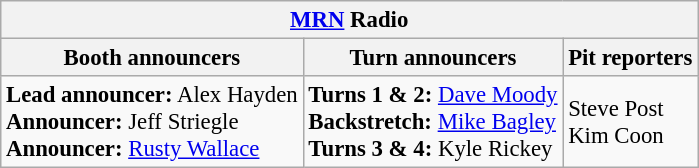<table class="wikitable" style="font-size: 95%;">
<tr>
<th colspan="3"><a href='#'>MRN</a> Radio</th>
</tr>
<tr>
<th>Booth announcers</th>
<th>Turn announcers</th>
<th>Pit reporters</th>
</tr>
<tr>
<td><strong>Lead announcer:</strong> Alex Hayden<br><strong>Announcer:</strong> Jeff Striegle<br><strong>Announcer:</strong> <a href='#'>Rusty Wallace</a></td>
<td><strong>Turns 1 & 2:</strong> <a href='#'>Dave Moody</a><br><strong>Backstretch:</strong> <a href='#'>Mike Bagley</a><br><strong>Turns 3 & 4:</strong> Kyle Rickey</td>
<td>Steve Post<br>Kim Coon</td>
</tr>
</table>
